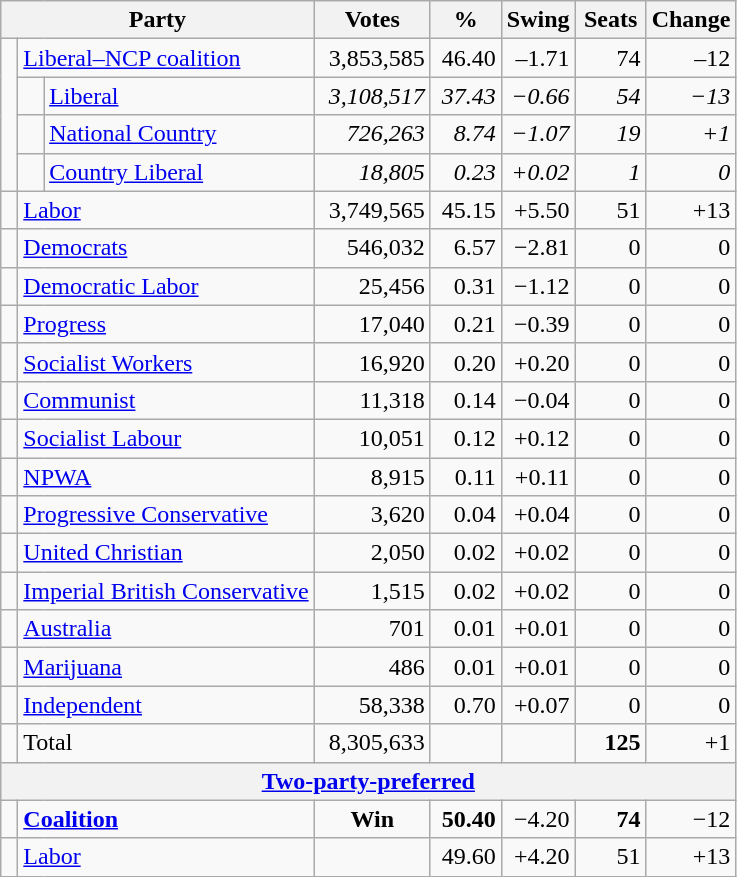<table class="wikitable">
<tr>
<th colspan=3 style="width:180px">Party</th>
<th style="width:70px;">Votes</th>
<th style="width:40px;">%</th>
<th style="width:40px;">Swing</th>
<th style="width:40px;">Seats</th>
<th style="width:40px;">Change</th>
</tr>
<tr>
<td rowspan=4> </td>
<td colspan=2><a href='#'>Liberal–NCP coalition</a></td>
<td align=right>3,853,585</td>
<td align=right>46.40</td>
<td align=right>–1.71</td>
<td align=right>74</td>
<td align=right>–12</td>
</tr>
<tr>
<td> </td>
<td><a href='#'>Liberal</a></td>
<td align=right><em>3,108,517</em></td>
<td align=right><em>37.43</em></td>
<td align=right><em>−0.66</em></td>
<td align=right><em>54</em></td>
<td align=right><em>−13</em></td>
</tr>
<tr>
<td> </td>
<td><a href='#'>National Country</a></td>
<td align=right><em>726,263</em></td>
<td align=right><em>8.74</em></td>
<td align=right><em>−1.07</em></td>
<td align=right><em>19</em></td>
<td align=right><em>+1</em></td>
</tr>
<tr>
<td> </td>
<td><a href='#'>Country Liberal</a></td>
<td align=right><em>18,805</em></td>
<td align=right><em>0.23</em></td>
<td align=right><em>+0.02</em></td>
<td align=right><em>1</em></td>
<td align=right><em>0</em></td>
</tr>
<tr>
<td> </td>
<td colspan=2><a href='#'>Labor</a></td>
<td align=right>3,749,565</td>
<td align=right>45.15</td>
<td align=right>+5.50</td>
<td align=right>51</td>
<td align=right>+13</td>
</tr>
<tr>
<td> </td>
<td colspan=2><a href='#'>Democrats</a></td>
<td align=right>546,032</td>
<td align=right>6.57</td>
<td align=right>−2.81</td>
<td align=right>0</td>
<td align=right>0</td>
</tr>
<tr>
<td> </td>
<td colspan=2><a href='#'>Democratic Labor</a></td>
<td align=right>25,456</td>
<td align=right>0.31</td>
<td align=right>−1.12</td>
<td align=right>0</td>
<td align=right>0</td>
</tr>
<tr>
<td> </td>
<td colspan=2><a href='#'>Progress</a></td>
<td align=right>17,040</td>
<td align=right>0.21</td>
<td align=right>−0.39</td>
<td align=right>0</td>
<td align=right>0</td>
</tr>
<tr>
<td> </td>
<td colspan=2><a href='#'>Socialist Workers</a></td>
<td align=right>16,920</td>
<td align=right>0.20</td>
<td align=right>+0.20</td>
<td align=right>0</td>
<td align=right>0</td>
</tr>
<tr>
<td> </td>
<td colspan=2><a href='#'>Communist</a></td>
<td align=right>11,318</td>
<td align=right>0.14</td>
<td align=right>−0.04</td>
<td align=right>0</td>
<td align=right>0</td>
</tr>
<tr>
<td> </td>
<td colspan=2><a href='#'>Socialist Labour</a></td>
<td align=right>10,051</td>
<td align=right>0.12</td>
<td align=right>+0.12</td>
<td align=right>0</td>
<td align=right>0</td>
</tr>
<tr>
<td> </td>
<td colspan=2><a href='#'>NPWA</a></td>
<td align=right>8,915</td>
<td align=right>0.11</td>
<td align=right>+0.11</td>
<td align=right>0</td>
<td align=right>0</td>
</tr>
<tr>
<td> </td>
<td colspan=2><a href='#'>Progressive Conservative</a></td>
<td align=right>3,620</td>
<td align=right>0.04</td>
<td align=right>+0.04</td>
<td align=right>0</td>
<td align=right>0</td>
</tr>
<tr>
<td> </td>
<td colspan=2><a href='#'>United Christian</a></td>
<td align=right>2,050</td>
<td align=right>0.02</td>
<td align=right>+0.02</td>
<td align=right>0</td>
<td align=right>0</td>
</tr>
<tr>
<td> </td>
<td colspan=2><a href='#'>Imperial British Conservative</a></td>
<td align=right>1,515</td>
<td align=right>0.02</td>
<td align=right>+0.02</td>
<td align=right>0</td>
<td align=right>0</td>
</tr>
<tr>
<td> </td>
<td colspan=2><a href='#'>Australia</a></td>
<td align=right>701</td>
<td align=right>0.01</td>
<td align=right>+0.01</td>
<td align=right>0</td>
<td align=right>0</td>
</tr>
<tr>
<td> </td>
<td colspan=2><a href='#'>Marijuana</a></td>
<td align=right>486</td>
<td align=right>0.01</td>
<td align=right>+0.01</td>
<td align=right>0</td>
<td align=right>0</td>
</tr>
<tr>
<td> </td>
<td colspan=2><a href='#'>Independent</a></td>
<td align=right>58,338</td>
<td align=right>0.70</td>
<td align=right>+0.07</td>
<td align=right>0</td>
<td align=right>0</td>
</tr>
<tr>
<td> </td>
<td colspan=2>Total</td>
<td align=right>8,305,633</td>
<td align=right> </td>
<td align=right> </td>
<td align=right><strong>125</strong></td>
<td align=right>+1</td>
</tr>
<tr>
<th colspan=8 align=center><a href='#'>Two-party-preferred</a> </th>
</tr>
<tr>
<td> </td>
<td colspan=2><strong><a href='#'>Coalition</a></strong></td>
<td align=center><strong>Win</strong></td>
<td align=right><strong>50.40</strong></td>
<td align=right>−4.20</td>
<td align=right><strong>74</strong></td>
<td align=right>−12</td>
</tr>
<tr>
<td> </td>
<td colspan=2><a href='#'>Labor</a></td>
<td align=right> </td>
<td align=right>49.60</td>
<td align=right>+4.20</td>
<td align=right>51</td>
<td align=right>+13</td>
</tr>
</table>
